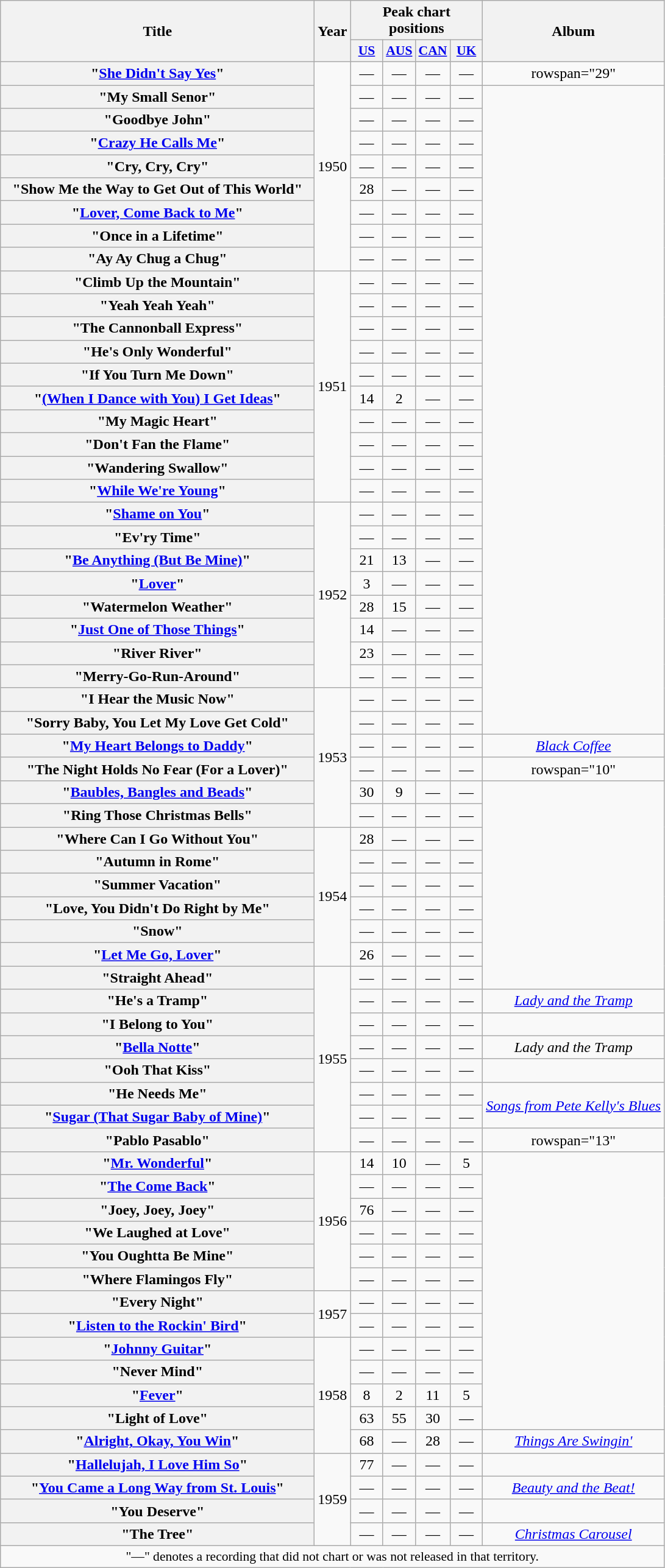<table class="wikitable plainrowheaders" style="text-align:center;" border="1">
<tr>
<th scope="col" rowspan="2" style="width:21em;">Title</th>
<th scope="col" rowspan="2">Year</th>
<th scope="col" colspan="4">Peak chart positions</th>
<th scope="col" rowspan="2">Album</th>
</tr>
<tr>
<th scope="col" style="width:2em;font-size:90%;"><a href='#'>US</a><br></th>
<th scope="col" style="width:2em;font-size:90%;"><a href='#'>AUS</a><br></th>
<th scope="col" style="width:2em;font-size:90%;"><a href='#'>CAN</a><br></th>
<th scope="col" style="width:2em;font-size:90%;"><a href='#'>UK</a><br></th>
</tr>
<tr>
<th scope="row">"<a href='#'>She Didn't Say Yes</a>"</th>
<td rowspan="9">1950</td>
<td>—</td>
<td>—</td>
<td>—</td>
<td>—</td>
<td>rowspan="29" </td>
</tr>
<tr>
<th scope="row">"My Small Senor"</th>
<td>—</td>
<td>—</td>
<td>—</td>
<td>—</td>
</tr>
<tr>
<th scope="row">"Goodbye John"</th>
<td>—</td>
<td>—</td>
<td>—</td>
<td>—</td>
</tr>
<tr>
<th scope="row">"<a href='#'>Crazy He Calls Me</a>"</th>
<td>—</td>
<td>—</td>
<td>—</td>
<td>—</td>
</tr>
<tr>
<th scope="row">"Cry, Cry, Cry"</th>
<td>—</td>
<td>—</td>
<td>—</td>
<td>—</td>
</tr>
<tr>
<th scope="row">"Show Me the Way to Get Out of This World"</th>
<td>28</td>
<td>—</td>
<td>—</td>
<td>—</td>
</tr>
<tr>
<th scope="row">"<a href='#'>Lover, Come Back to Me</a>"</th>
<td>—</td>
<td>—</td>
<td>—</td>
<td>—</td>
</tr>
<tr>
<th scope="row">"Once in a Lifetime"</th>
<td>—</td>
<td>—</td>
<td>—</td>
<td>—</td>
</tr>
<tr>
<th scope="row">"Ay Ay Chug a Chug"</th>
<td>—</td>
<td>—</td>
<td>—</td>
<td>—</td>
</tr>
<tr>
<th scope="row">"Climb Up the Mountain"</th>
<td rowspan="10">1951</td>
<td>—</td>
<td>—</td>
<td>—</td>
<td>—</td>
</tr>
<tr>
<th scope="row">"Yeah Yeah Yeah"</th>
<td>—</td>
<td>—</td>
<td>—</td>
<td>—</td>
</tr>
<tr>
<th scope="row">"The Cannonball Express"</th>
<td>—</td>
<td>—</td>
<td>—</td>
<td>—</td>
</tr>
<tr>
<th scope="row">"He's Only Wonderful"</th>
<td>—</td>
<td>—</td>
<td>—</td>
<td>—</td>
</tr>
<tr>
<th scope="row">"If You Turn Me Down"</th>
<td>—</td>
<td>—</td>
<td>—</td>
<td>—</td>
</tr>
<tr>
<th scope="row">"<a href='#'>(When I Dance with You) I Get Ideas</a>"</th>
<td>14</td>
<td>2</td>
<td>—</td>
<td>—</td>
</tr>
<tr>
<th scope="row">"My Magic Heart"</th>
<td>—</td>
<td>—</td>
<td>—</td>
<td>—</td>
</tr>
<tr>
<th scope="row">"Don't Fan the Flame"</th>
<td>—</td>
<td>—</td>
<td>—</td>
<td>—</td>
</tr>
<tr>
<th scope="row">"Wandering Swallow"</th>
<td>—</td>
<td>—</td>
<td>—</td>
<td>—</td>
</tr>
<tr>
<th scope="row">"<a href='#'>While We're Young</a>"</th>
<td>—</td>
<td>—</td>
<td>—</td>
<td>—</td>
</tr>
<tr>
<th scope="row">"<a href='#'>Shame on You</a>"</th>
<td rowspan="8">1952</td>
<td>—</td>
<td>—</td>
<td>—</td>
<td>—</td>
</tr>
<tr>
<th scope="row">"Ev'ry Time"</th>
<td>—</td>
<td>—</td>
<td>—</td>
<td>—</td>
</tr>
<tr>
<th scope="row">"<a href='#'>Be Anything (But Be Mine)</a>"<br></th>
<td>21</td>
<td>13</td>
<td>—</td>
<td>—</td>
</tr>
<tr>
<th scope="row">"<a href='#'>Lover</a>"<br></th>
<td>3</td>
<td>—</td>
<td>—</td>
<td>—</td>
</tr>
<tr>
<th scope="row">"Watermelon Weather"<br></th>
<td>28</td>
<td>15</td>
<td>—</td>
<td>—</td>
</tr>
<tr>
<th scope="row">"<a href='#'>Just One of Those Things</a>"<br></th>
<td>14</td>
<td>—</td>
<td>—</td>
<td>—</td>
</tr>
<tr>
<th scope="row">"River River"<br></th>
<td>23</td>
<td>—</td>
<td>—</td>
<td>—</td>
</tr>
<tr>
<th scope="row">"Merry-Go-Run-Around"<br></th>
<td>—</td>
<td>—</td>
<td>—</td>
<td>—</td>
</tr>
<tr>
<th scope="row">"I Hear the Music Now"<br></th>
<td rowspan="6">1953</td>
<td>—</td>
<td>—</td>
<td>—</td>
<td>—</td>
</tr>
<tr>
<th scope="row">"Sorry Baby, You Let My Love Get Cold"</th>
<td>—</td>
<td>—</td>
<td>—</td>
<td>—</td>
</tr>
<tr>
<th scope="row">"<a href='#'>My Heart Belongs to Daddy</a>"</th>
<td>—</td>
<td>—</td>
<td>—</td>
<td>—</td>
<td><em><a href='#'>Black Coffee</a></em></td>
</tr>
<tr>
<th scope="row">"The Night Holds No Fear (For a Lover)"</th>
<td>—</td>
<td>—</td>
<td>—</td>
<td>—</td>
<td>rowspan="10" </td>
</tr>
<tr>
<th scope="row">"<a href='#'>Baubles, Bangles and Beads</a>"</th>
<td>30</td>
<td>9</td>
<td>—</td>
<td>—</td>
</tr>
<tr>
<th scope="row">"Ring Those Christmas Bells"</th>
<td>—</td>
<td>—</td>
<td>—</td>
<td>—</td>
</tr>
<tr>
<th scope="row">"Where Can I Go Without You"</th>
<td rowspan="6">1954</td>
<td>28</td>
<td>—</td>
<td>—</td>
<td>—</td>
</tr>
<tr>
<th scope="row">"Autumn in Rome"</th>
<td>—</td>
<td>—</td>
<td>—</td>
<td>—</td>
</tr>
<tr>
<th scope="row">"Summer Vacation"</th>
<td>—</td>
<td>—</td>
<td>—</td>
<td>—</td>
</tr>
<tr>
<th scope="row">"Love, You Didn't Do Right by Me"</th>
<td>—</td>
<td>—</td>
<td>—</td>
<td>—</td>
</tr>
<tr>
<th scope="row">"Snow"<br></th>
<td>—</td>
<td>—</td>
<td>—</td>
<td>—</td>
</tr>
<tr>
<th scope="row">"<a href='#'>Let Me Go, Lover</a>"</th>
<td>26</td>
<td>—</td>
<td>—</td>
<td>—</td>
</tr>
<tr>
<th scope="row">"Straight Ahead"</th>
<td rowspan="8">1955</td>
<td>—</td>
<td>—</td>
<td>—</td>
<td>—</td>
</tr>
<tr>
<th scope="row">"He's a Tramp"</th>
<td>—</td>
<td>—</td>
<td>—</td>
<td>—</td>
<td><em><a href='#'>Lady and the Tramp</a></em></td>
</tr>
<tr>
<th scope="row">"I Belong to You"</th>
<td>—</td>
<td>—</td>
<td>—</td>
<td>—</td>
<td></td>
</tr>
<tr>
<th scope="row">"<a href='#'>Bella Notte</a>"</th>
<td>—</td>
<td>—</td>
<td>—</td>
<td>—</td>
<td><em>Lady and the Tramp</em></td>
</tr>
<tr>
<th scope="row">"Ooh That Kiss"</th>
<td>—</td>
<td>—</td>
<td>—</td>
<td>—</td>
<td></td>
</tr>
<tr>
<th scope="row">"He Needs Me"</th>
<td>—</td>
<td>—</td>
<td>—</td>
<td>—</td>
<td rowspan="2"><em><a href='#'>Songs from Pete Kelly's Blues</a></em></td>
</tr>
<tr>
<th scope="row">"<a href='#'>Sugar (That Sugar Baby of Mine)</a>"</th>
<td>—</td>
<td>—</td>
<td>—</td>
<td>—</td>
</tr>
<tr>
<th scope="row">"Pablo Pasablo"</th>
<td>—</td>
<td>—</td>
<td>—</td>
<td>—</td>
<td>rowspan="13" </td>
</tr>
<tr>
<th scope="row">"<a href='#'>Mr. Wonderful</a>"</th>
<td rowspan="6">1956</td>
<td>14</td>
<td>10</td>
<td>—</td>
<td>5</td>
</tr>
<tr>
<th scope="row">"<a href='#'>The Come Back</a>"</th>
<td>—</td>
<td>—</td>
<td>—</td>
<td>—</td>
</tr>
<tr>
<th scope="row">"Joey, Joey, Joey"</th>
<td>76</td>
<td>—</td>
<td>—</td>
<td>—</td>
</tr>
<tr>
<th scope="row">"We Laughed at Love"</th>
<td>—</td>
<td>—</td>
<td>—</td>
<td>—</td>
</tr>
<tr>
<th scope="row">"You Oughtta Be Mine"</th>
<td>—</td>
<td>—</td>
<td>—</td>
<td>—</td>
</tr>
<tr>
<th scope="row">"Where Flamingos Fly"</th>
<td>—</td>
<td>—</td>
<td>—</td>
<td>—</td>
</tr>
<tr>
<th scope="row">"Every Night"</th>
<td rowspan="2">1957</td>
<td>—</td>
<td>—</td>
<td>—</td>
<td>—</td>
</tr>
<tr>
<th scope="row">"<a href='#'>Listen to the Rockin' Bird</a>"</th>
<td>—</td>
<td>—</td>
<td>—</td>
<td>—</td>
</tr>
<tr>
<th scope="row">"<a href='#'>Johnny Guitar</a>"</th>
<td rowspan="5">1958</td>
<td>—</td>
<td>—</td>
<td>—</td>
<td>—</td>
</tr>
<tr>
<th scope="row">"Never Mind"</th>
<td>—</td>
<td>—</td>
<td>—</td>
<td>—</td>
</tr>
<tr>
<th scope="row">"<a href='#'>Fever</a>"</th>
<td>8</td>
<td>2</td>
<td>11</td>
<td>5</td>
</tr>
<tr>
<th scope="row">"Light of Love"</th>
<td>63</td>
<td>55</td>
<td>30</td>
<td>—</td>
</tr>
<tr>
<th scope="row">"<a href='#'>Alright, Okay, You Win</a>"</th>
<td>68</td>
<td>—</td>
<td>28</td>
<td>—</td>
<td><em><a href='#'>Things Are Swingin'</a></em></td>
</tr>
<tr>
<th scope="row">"<a href='#'>Hallelujah, I Love Him So</a>"</th>
<td rowspan="4">1959</td>
<td>77</td>
<td>—</td>
<td>—</td>
<td>—</td>
<td></td>
</tr>
<tr>
<th scope="row">"<a href='#'>You Came a Long Way from St. Louis</a>"<br></th>
<td>—</td>
<td>—</td>
<td>—</td>
<td>—</td>
<td><em><a href='#'>Beauty and the Beat!</a></em></td>
</tr>
<tr>
<th scope="row">"You Deserve"</th>
<td>—</td>
<td>—</td>
<td>—</td>
<td>—</td>
<td></td>
</tr>
<tr>
<th scope="row">"The Tree"</th>
<td>—</td>
<td>—</td>
<td>—</td>
<td>—</td>
<td><em><a href='#'>Christmas Carousel</a></em></td>
</tr>
<tr>
<td colspan="7" style="font-size:90%">"—" denotes a recording that did not chart or was not released in that territory.</td>
</tr>
</table>
